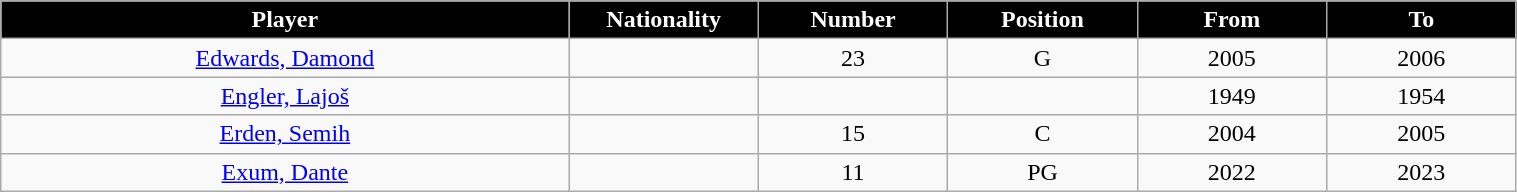<table class="wikitable" style="text-align:center" width="80%">
<tr>
<th style="background:black;color:white;" width="30%">Player</th>
<th style="background:black;color:white;" width="10%">Nationality</th>
<th style="background:black;color:white;" width="10%">Number</th>
<th style="background:black;color:white;" width="10%">Position</th>
<th style="background:black;color:white;" width="10%">From</th>
<th style="background:black;color:white;" width="10%">To</th>
</tr>
<tr>
<td><a href='#'>Edwards, Damond</a></td>
<td></td>
<td>23</td>
<td>G</td>
<td>2005</td>
<td>2006</td>
</tr>
<tr>
<td><a href='#'>Engler, Lajoš</a></td>
<td></td>
<td></td>
<td></td>
<td>1949</td>
<td>1954</td>
</tr>
<tr>
<td><a href='#'>Erden, Semih</a></td>
<td></td>
<td>15</td>
<td>C</td>
<td>2004</td>
<td>2005</td>
</tr>
<tr>
<td><a href='#'>Exum, Dante</a></td>
<td></td>
<td>11</td>
<td>PG</td>
<td>2022</td>
<td>2023</td>
</tr>
</table>
